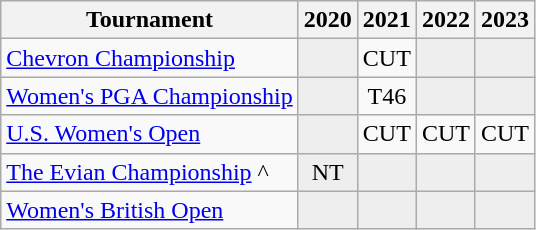<table class="wikitable" style="text-align:center">
<tr>
<th align="left">Tournament</th>
<th>2020</th>
<th>2021</th>
<th>2022</th>
<th>2023</th>
</tr>
<tr>
<td align=left><a href='#'>Chevron Championship</a></td>
<td style="background:#eeeeee;"></td>
<td>CUT</td>
<td style="background:#eeeeee;"></td>
<td style="background:#eeeeee;"></td>
</tr>
<tr>
<td align=left><a href='#'>Women's PGA Championship</a></td>
<td style="background:#eeeeee;"></td>
<td>T46</td>
<td style="background:#eeeeee;"></td>
<td style="background:#eeeeee;"></td>
</tr>
<tr>
<td align=left><a href='#'>U.S. Women's Open</a></td>
<td style="background:#eeeeee;"></td>
<td>CUT</td>
<td>CUT</td>
<td>CUT</td>
</tr>
<tr>
<td align=left><a href='#'>The Evian Championship</a> ^</td>
<td style="background:#eeeeee;">NT</td>
<td style="background:#eeeeee;"></td>
<td style="background:#eeeeee;"></td>
<td style="background:#eeeeee;"></td>
</tr>
<tr>
<td align=left><a href='#'>Women's British Open</a></td>
<td style="background:#eeeeee;"></td>
<td style="background:#eeeeee;"></td>
<td style="background:#eeeeee;"></td>
<td style="background:#eeeeee;"></td>
</tr>
</table>
